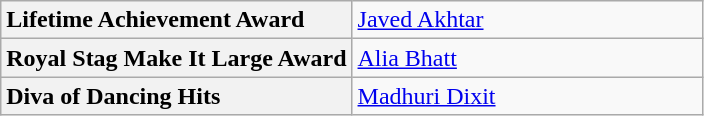<table class="wikitable">
<tr>
<th style="text-align: left; width:50%;">Lifetime Achievement Award</th>
<td><a href='#'>Javed Akhtar</a></td>
</tr>
<tr>
<th style="text-align: left;">Royal Stag Make It Large Award</th>
<td><a href='#'>Alia Bhatt</a></td>
</tr>
<tr>
<th style="text-align: left;">Diva of Dancing Hits</th>
<td><a href='#'>Madhuri Dixit</a></td>
</tr>
</table>
